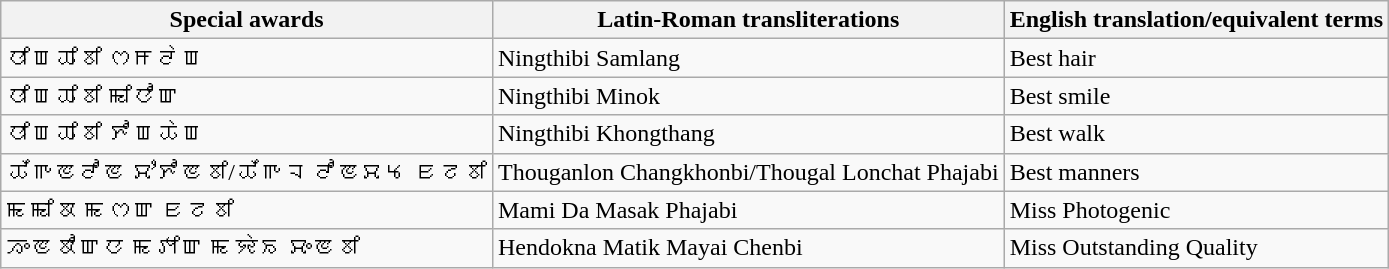<table class="wikitable">
<tr>
<th>Special awards</th>
<th>Latin-Roman transliterations</th>
<th>English translation/equivalent terms</th>
</tr>
<tr>
<td>ꯅꯤꯡꯊꯤꯕꯤ ꯁꯝꯂꯥꯡ</td>
<td>Ningthibi Samlang</td>
<td>Best hair</td>
</tr>
<tr>
<td>ꯅꯤꯡꯊꯤꯕꯤ ꯃꯤꯅꯣꯛ</td>
<td>Ningthibi Minok</td>
<td>Best smile</td>
</tr>
<tr>
<td>ꯅꯤꯡꯊꯤꯕꯤ ꯈꯣꯡꯊꯥꯡ</td>
<td>Ningthibi Khongthang</td>
<td>Best walk</td>
</tr>
<tr>
<td>ꯊꯧꯒꯟꯂꯣꯟ ꯆꯪꯈꯣꯟꯕꯤ/ꯊꯧꯒꯜ ꯂꯣꯟꯆꯠ ꯐꯖꯕꯤ</td>
<td>Thouganlon Changkhonbi/Thougal Lonchat Phajabi</td>
<td>Best manners</td>
</tr>
<tr>
<td>ꯃꯃꯤꯗ ꯃꯁꯛ ꯐꯖꯕꯤ</td>
<td>Mami Da Masak Phajabi</td>
<td>Miss Photogenic</td>
</tr>
<tr>
<td>ꯍꯦꯟꯗꯣꯛꯅ ꯃꯇꯤꯛ ꯃꯌꯥꯢ ꯆꯦꯟꯕꯤ</td>
<td>Hendokna Matik Mayai Chenbi</td>
<td>Miss Outstanding Quality</td>
</tr>
</table>
